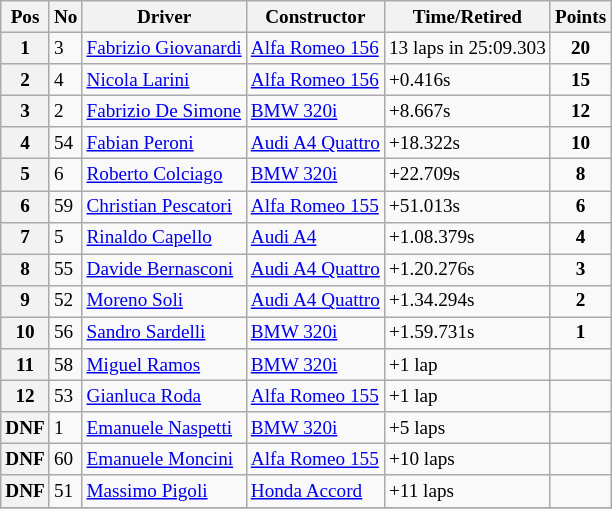<table class="wikitable" style="font-size: 80%;">
<tr>
<th>Pos</th>
<th>No</th>
<th>Driver</th>
<th>Constructor</th>
<th>Time/Retired</th>
<th>Points</th>
</tr>
<tr>
<th>1</th>
<td>3</td>
<td> <a href='#'>Fabrizio Giovanardi</a></td>
<td><a href='#'>Alfa Romeo 156</a></td>
<td>13 laps in 25:09.303</td>
<td align=center><strong>20</strong></td>
</tr>
<tr>
<th>2</th>
<td>4</td>
<td> <a href='#'>Nicola Larini</a></td>
<td><a href='#'>Alfa Romeo 156</a></td>
<td>+0.416s</td>
<td align=center><strong>15</strong></td>
</tr>
<tr>
<th>3</th>
<td>2</td>
<td> <a href='#'>Fabrizio De Simone</a></td>
<td><a href='#'>BMW 320i</a></td>
<td>+8.667s</td>
<td align=center><strong>12</strong></td>
</tr>
<tr>
<th>4</th>
<td>54</td>
<td> <a href='#'>Fabian Peroni</a></td>
<td><a href='#'>Audi A4 Quattro</a></td>
<td>+18.322s</td>
<td align=center><strong>10</strong></td>
</tr>
<tr>
<th>5</th>
<td>6</td>
<td> <a href='#'>Roberto Colciago</a></td>
<td><a href='#'>BMW 320i</a></td>
<td>+22.709s</td>
<td align=center><strong>8</strong></td>
</tr>
<tr>
<th>6</th>
<td>59</td>
<td> <a href='#'>Christian Pescatori</a></td>
<td><a href='#'>Alfa Romeo 155</a></td>
<td>+51.013s</td>
<td align=center><strong>6</strong></td>
</tr>
<tr>
<th>7</th>
<td>5</td>
<td> <a href='#'>Rinaldo Capello</a></td>
<td><a href='#'>Audi A4</a></td>
<td>+1.08.379s</td>
<td align=center><strong>4</strong></td>
</tr>
<tr>
<th>8</th>
<td>55</td>
<td> <a href='#'>Davide Bernasconi</a></td>
<td><a href='#'>Audi A4 Quattro</a></td>
<td>+1.20.276s</td>
<td align=center><strong>3</strong></td>
</tr>
<tr>
<th>9</th>
<td>52</td>
<td> <a href='#'>Moreno Soli</a></td>
<td><a href='#'>Audi A4 Quattro</a></td>
<td>+1.34.294s</td>
<td align=center><strong>2</strong></td>
</tr>
<tr>
<th>10</th>
<td>56</td>
<td> <a href='#'>Sandro Sardelli</a></td>
<td><a href='#'>BMW 320i</a></td>
<td>+1.59.731s</td>
<td align=center><strong>1</strong></td>
</tr>
<tr>
<th>11</th>
<td>58</td>
<td> <a href='#'>Miguel Ramos</a></td>
<td><a href='#'>BMW 320i</a></td>
<td>+1 lap</td>
<td></td>
</tr>
<tr>
<th>12</th>
<td>53</td>
<td> <a href='#'>Gianluca Roda</a></td>
<td><a href='#'>Alfa Romeo 155</a></td>
<td>+1 lap</td>
<td></td>
</tr>
<tr>
<th>DNF</th>
<td>1</td>
<td> <a href='#'>Emanuele Naspetti</a></td>
<td><a href='#'>BMW 320i</a></td>
<td>+5 laps</td>
<td></td>
</tr>
<tr>
<th>DNF</th>
<td>60</td>
<td> <a href='#'>Emanuele Moncini</a></td>
<td><a href='#'>Alfa Romeo 155</a></td>
<td>+10 laps</td>
<td></td>
</tr>
<tr>
<th>DNF</th>
<td>51</td>
<td> <a href='#'>Massimo Pigoli</a></td>
<td><a href='#'>Honda Accord</a></td>
<td>+11 laps</td>
<td></td>
</tr>
<tr>
</tr>
</table>
